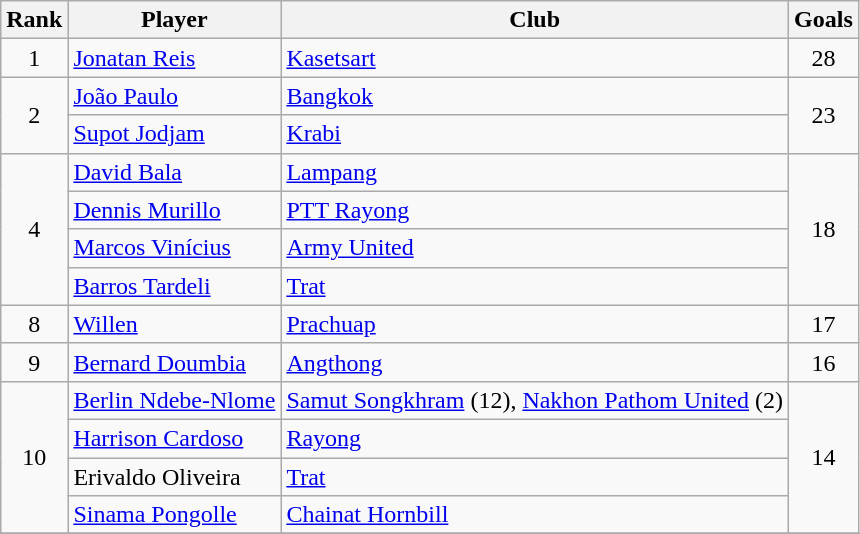<table class="wikitable" style="text-align:center">
<tr>
<th>Rank</th>
<th>Player</th>
<th>Club</th>
<th>Goals</th>
</tr>
<tr>
<td>1</td>
<td align="left"> <a href='#'>Jonatan Reis</a></td>
<td align="left"><a href='#'>Kasetsart</a></td>
<td>28</td>
</tr>
<tr>
<td rowspan="2">2</td>
<td align="left"> <a href='#'>João Paulo</a></td>
<td align="left"><a href='#'>Bangkok</a></td>
<td rowspan="2">23</td>
</tr>
<tr>
<td align="left"> <a href='#'>Supot Jodjam</a></td>
<td align="left"><a href='#'>Krabi</a></td>
</tr>
<tr>
<td rowspan="4">4</td>
<td align="left"> <a href='#'>David Bala</a></td>
<td align="left"><a href='#'>Lampang</a></td>
<td rowspan="4">18</td>
</tr>
<tr>
<td align="left"> <a href='#'>Dennis Murillo</a></td>
<td align="left"><a href='#'>PTT Rayong</a></td>
</tr>
<tr>
<td align="left"> <a href='#'>Marcos Vinícius</a></td>
<td align="left"><a href='#'>Army United</a></td>
</tr>
<tr>
<td align="left"> <a href='#'>Barros Tardeli</a></td>
<td align="left"><a href='#'>Trat</a></td>
</tr>
<tr>
<td>8</td>
<td align="left"> <a href='#'>Willen</a></td>
<td align="left"><a href='#'>Prachuap</a></td>
<td>17</td>
</tr>
<tr>
<td>9</td>
<td align="left"> <a href='#'>Bernard Doumbia</a></td>
<td align="left"><a href='#'>Angthong</a></td>
<td>16</td>
</tr>
<tr>
<td rowspan="4">10</td>
<td align="left"> <a href='#'>Berlin Ndebe-Nlome</a></td>
<td align="left"><a href='#'>Samut Songkhram</a> (12), <a href='#'>Nakhon Pathom United</a> (2)</td>
<td rowspan="4">14</td>
</tr>
<tr>
<td align="left"> <a href='#'>Harrison Cardoso</a></td>
<td align="left"><a href='#'>Rayong</a></td>
</tr>
<tr>
<td align="left"> Erivaldo Oliveira</td>
<td align="left"><a href='#'>Trat</a></td>
</tr>
<tr>
<td align="left"> <a href='#'>Sinama Pongolle</a></td>
<td align="left"><a href='#'>Chainat Hornbill</a></td>
</tr>
<tr>
</tr>
</table>
